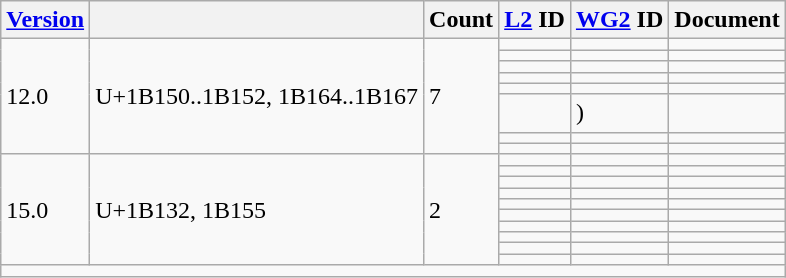<table class="wikitable sticky-header">
<tr>
<th><a href='#'>Version</a></th>
<th></th>
<th>Count</th>
<th><a href='#'>L2</a> ID</th>
<th><a href='#'>WG2</a> ID</th>
<th>Document</th>
</tr>
<tr>
<td rowspan="8">12.0</td>
<td rowspan="8">U+1B150..1B152, 1B164..1B167</td>
<td rowspan="8">7</td>
<td></td>
<td></td>
<td></td>
</tr>
<tr>
<td></td>
<td></td>
<td></td>
</tr>
<tr>
<td></td>
<td></td>
<td></td>
</tr>
<tr>
<td></td>
<td></td>
<td></td>
</tr>
<tr>
<td></td>
<td></td>
<td></td>
</tr>
<tr>
<td></td>
<td> )</td>
<td></td>
</tr>
<tr>
<td></td>
<td></td>
<td></td>
</tr>
<tr>
<td></td>
<td></td>
<td></td>
</tr>
<tr>
<td rowspan="10">15.0</td>
<td rowspan="10">U+1B132, 1B155</td>
<td rowspan="10">2</td>
<td></td>
<td></td>
<td></td>
</tr>
<tr>
<td></td>
<td></td>
<td></td>
</tr>
<tr>
<td></td>
<td></td>
<td></td>
</tr>
<tr>
<td></td>
<td></td>
<td></td>
</tr>
<tr>
<td></td>
<td></td>
<td></td>
</tr>
<tr>
<td></td>
<td></td>
<td></td>
</tr>
<tr>
<td></td>
<td></td>
<td></td>
</tr>
<tr>
<td></td>
<td></td>
<td></td>
</tr>
<tr>
<td></td>
<td></td>
<td></td>
</tr>
<tr>
<td></td>
<td></td>
<td></td>
</tr>
<tr class="sortbottom">
<td colspan="6"></td>
</tr>
</table>
